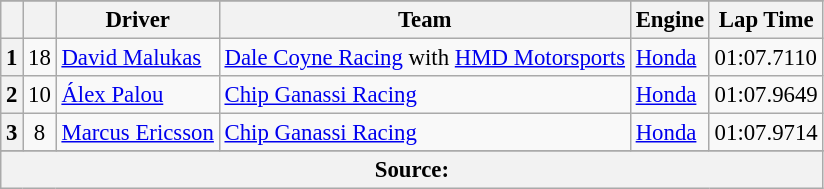<table class="wikitable" style="font-size:95%;">
<tr>
</tr>
<tr>
<th></th>
<th></th>
<th>Driver</th>
<th>Team</th>
<th>Engine</th>
<th>Lap Time</th>
</tr>
<tr>
<th>1</th>
<td align="center">18</td>
<td> <a href='#'>David Malukas</a> <strong></strong></td>
<td><a href='#'>Dale Coyne Racing</a> with <a href='#'>HMD Motorsports</a></td>
<td><a href='#'>Honda</a></td>
<td>01:07.7110</td>
</tr>
<tr>
<th>2</th>
<td align="center">10</td>
<td> <a href='#'>Álex Palou</a></td>
<td><a href='#'>Chip Ganassi Racing</a></td>
<td><a href='#'>Honda</a></td>
<td>01:07.9649</td>
</tr>
<tr>
<th>3</th>
<td align="center">8</td>
<td> <a href='#'>Marcus Ericsson</a></td>
<td><a href='#'>Chip Ganassi Racing</a></td>
<td><a href='#'>Honda</a></td>
<td>01:07.9714</td>
</tr>
<tr>
</tr>
<tr class="sortbottom">
<th colspan="6">Source:</th>
</tr>
</table>
